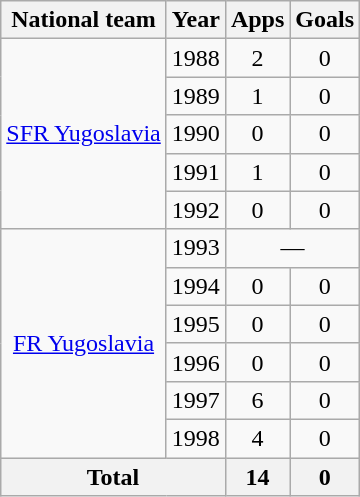<table class="wikitable" style="text-align:center">
<tr>
<th>National team</th>
<th>Year</th>
<th>Apps</th>
<th>Goals</th>
</tr>
<tr>
<td rowspan="5"><a href='#'>SFR Yugoslavia</a></td>
<td>1988</td>
<td>2</td>
<td>0</td>
</tr>
<tr>
<td>1989</td>
<td>1</td>
<td>0</td>
</tr>
<tr>
<td>1990</td>
<td>0</td>
<td>0</td>
</tr>
<tr>
<td>1991</td>
<td>1</td>
<td>0</td>
</tr>
<tr>
<td>1992</td>
<td>0</td>
<td>0</td>
</tr>
<tr>
<td rowspan="6"><a href='#'>FR Yugoslavia</a></td>
<td>1993</td>
<td colspan="2">—</td>
</tr>
<tr>
<td>1994</td>
<td>0</td>
<td>0</td>
</tr>
<tr>
<td>1995</td>
<td>0</td>
<td>0</td>
</tr>
<tr>
<td>1996</td>
<td>0</td>
<td>0</td>
</tr>
<tr>
<td>1997</td>
<td>6</td>
<td>0</td>
</tr>
<tr>
<td>1998</td>
<td>4</td>
<td>0</td>
</tr>
<tr>
<th colspan="2">Total</th>
<th>14</th>
<th>0</th>
</tr>
</table>
